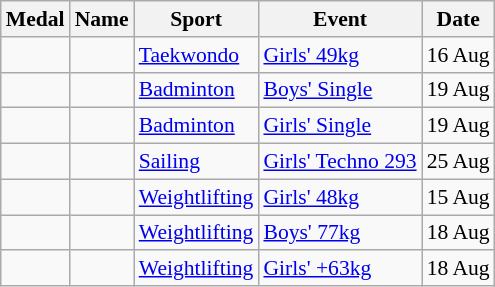<table class="wikitable sortable" style="font-size:90%">
<tr>
<th>Medal</th>
<th>Name</th>
<th>Sport</th>
<th>Event</th>
<th>Date</th>
</tr>
<tr>
<td></td>
<td></td>
<td><a href='#'>Taekwondo</a></td>
<td><a href='#'>Girls' 49kg</a></td>
<td>16 Aug</td>
</tr>
<tr>
<td></td>
<td></td>
<td><a href='#'>Badminton</a></td>
<td><a href='#'>Boys' Single</a></td>
<td>19 Aug</td>
</tr>
<tr>
<td></td>
<td></td>
<td><a href='#'>Badminton</a></td>
<td><a href='#'>Girls' Single</a></td>
<td>19 Aug</td>
</tr>
<tr>
<td></td>
<td></td>
<td><a href='#'>Sailing</a></td>
<td><a href='#'>Girls' Techno 293</a></td>
<td>25 Aug</td>
</tr>
<tr>
<td></td>
<td></td>
<td><a href='#'>Weightlifting</a></td>
<td><a href='#'>Girls' 48kg</a></td>
<td>15 Aug</td>
</tr>
<tr>
<td></td>
<td></td>
<td><a href='#'>Weightlifting</a></td>
<td><a href='#'>Boys' 77kg</a></td>
<td>18 Aug</td>
</tr>
<tr>
<td></td>
<td></td>
<td><a href='#'>Weightlifting</a></td>
<td><a href='#'>Girls' +63kg</a></td>
<td>18 Aug</td>
</tr>
</table>
